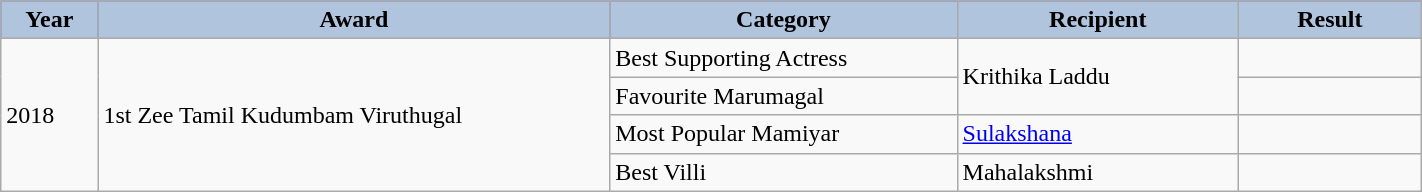<table class="wikitable" width="75%">
<tr bgcolor="blue">
<th style="width:10pt; background:LightSteelBlue;">Year</th>
<th style="width:150pt; background:LightSteelBlue;">Award</th>
<th style="width:100pt; background:LightSteelBlue;">Category</th>
<th style="width:80pt; background:LightSteelBlue;">Recipient</th>
<th style="width:50pt; background:LightSteelBlue;">Result</th>
</tr>
<tr>
<td rowspan="4">2018</td>
<td rowspan="4">1st Zee Tamil Kudumbam Viruthugal</td>
<td>Best Supporting Actress</td>
<td rowspan="2">Krithika Laddu</td>
<td></td>
</tr>
<tr>
<td>Favourite Marumagal</td>
<td></td>
</tr>
<tr>
<td>Most Popular Mamiyar</td>
<td><a href='#'>Sulakshana</a></td>
<td></td>
</tr>
<tr>
<td>Best Villi</td>
<td>Mahalakshmi</td>
<td></td>
</tr>
</table>
